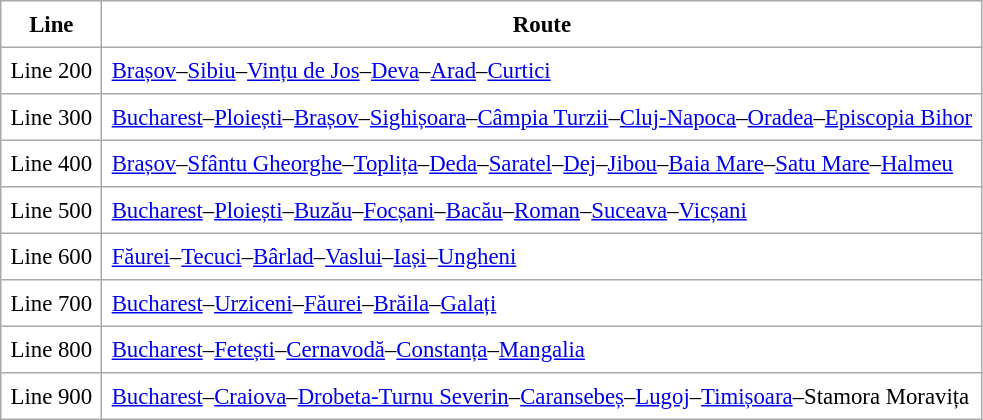<table border="1" class="toccolours" style="font-size:95%; border:1px #aaa solid; border-collapse:collapse; padding:0;" cellpadding="6" cellspacing="0">
<tr>
<th>Line</th>
<th>Route</th>
</tr>
<tr>
<td>Line 200</td>
<td><a href='#'>Brașov</a>–<a href='#'>Sibiu</a>–<a href='#'>Vințu de Jos</a>–<a href='#'>Deva</a>–<a href='#'>Arad</a>–<a href='#'>Curtici</a></td>
</tr>
<tr>
<td>Line 300</td>
<td><a href='#'>Bucharest</a>–<a href='#'>Ploiești</a>–<a href='#'>Brașov</a>–<a href='#'>Sighișoara</a>–<a href='#'>Câmpia Turzii</a>–<a href='#'>Cluj-Napoca</a>–<a href='#'>Oradea</a>–<a href='#'>Episcopia Bihor</a></td>
</tr>
<tr>
<td>Line 400</td>
<td><a href='#'>Brașov</a>–<a href='#'>Sfântu Gheorghe</a>–<a href='#'>Toplița</a>–<a href='#'>Deda</a>–<a href='#'>Saratel</a>–<a href='#'>Dej</a>–<a href='#'>Jibou</a>–<a href='#'>Baia Mare</a>–<a href='#'>Satu Mare</a>–<a href='#'>Halmeu</a></td>
</tr>
<tr>
<td>Line 500</td>
<td><a href='#'>Bucharest</a>–<a href='#'>Ploiești</a>–<a href='#'>Buzău</a>–<a href='#'>Focșani</a>–<a href='#'>Bacău</a>–<a href='#'>Roman</a>–<a href='#'>Suceava</a>–<a href='#'>Vicșani</a></td>
</tr>
<tr>
<td>Line 600</td>
<td><a href='#'>Făurei</a>–<a href='#'>Tecuci</a>–<a href='#'>Bârlad</a>–<a href='#'>Vaslui</a>–<a href='#'>Iași</a>–<a href='#'>Ungheni</a></td>
</tr>
<tr>
<td>Line 700</td>
<td><a href='#'>Bucharest</a>–<a href='#'>Urziceni</a>–<a href='#'>Făurei</a>–<a href='#'>Brăila</a>–<a href='#'>Galați</a></td>
</tr>
<tr>
<td>Line 800</td>
<td><a href='#'>Bucharest</a>–<a href='#'>Fetești</a>–<a href='#'>Cernavodă</a>–<a href='#'>Constanța</a>–<a href='#'>Mangalia</a></td>
</tr>
<tr>
<td>Line 900</td>
<td><a href='#'>Bucharest</a>–<a href='#'>Craiova</a>–<a href='#'>Drobeta-Turnu Severin</a>–<a href='#'>Caransebeș</a>–<a href='#'>Lugoj</a>–<a href='#'>Timișoara</a>–Stamora Moravița</td>
</tr>
</table>
